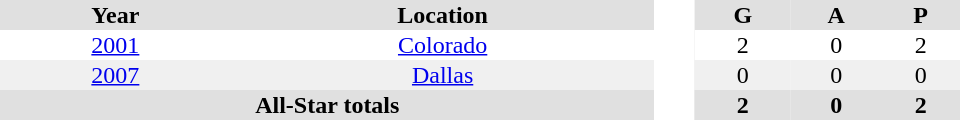<table border="0" cellpadding="1" cellspacing="0" style="text-align:center; width:40em">
<tr ALIGN="center" bgcolor="#e0e0e0">
<th>Year</th>
<th>Location</th>
<th ALIGN="center" rowspan="99" bgcolor="#ffffff"> </th>
<th>G</th>
<th>A</th>
<th>P</th>
</tr>
<tr>
<td><a href='#'>2001</a></td>
<td><a href='#'>Colorado</a></td>
<td>2</td>
<td>0</td>
<td>2</td>
</tr>
<tr bgcolor="#f0f0f0">
<td><a href='#'>2007</a></td>
<td><a href='#'>Dallas</a></td>
<td>0</td>
<td>0</td>
<td>0</td>
</tr>
<tr bgcolor="#e0e0e0">
<th colspan=2>All-Star totals</th>
<th>2</th>
<th>0</th>
<th>2</th>
</tr>
</table>
